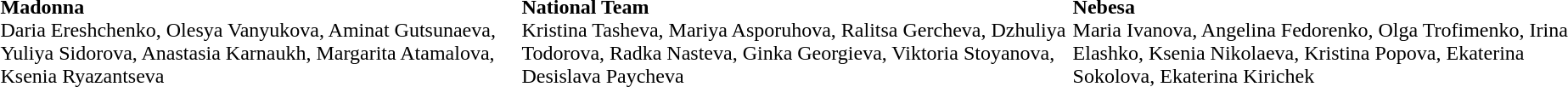<table>
<tr bgcolor="#DFDFDF">
</tr>
<tr>
<th scope=row style="text-align:left"></th>
<td valign="top"><strong>Madonna</strong> <br>Daria Ereshchenko, Olesya Vanyukova, Aminat Gutsunaeva, Yuliya Sidorova, Anastasia Karnaukh, Margarita Atamalova, Ksenia Ryazantseva</td>
<td valign="top"><strong>National Team</strong> <br>Kristina Tasheva, Mariya Asporuhova, Ralitsa Gercheva, Dzhuliya Todorova, Radka Nasteva, Ginka Georgieva, Viktoria Stoyanova, Desislava Paycheva</td>
<td valign="top"><strong>Nebesa</strong> <br>Maria Ivanova, Angelina Fedorenko, Olga Trofimenko, Irina Elashko, Ksenia Nikolaeva, Kristina Popova, Ekaterina Sokolova, Ekaterina Kirichek</td>
</tr>
<tr>
</tr>
</table>
